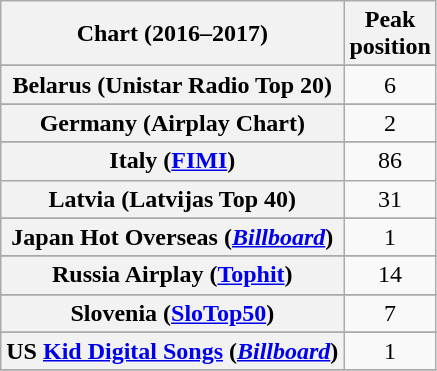<table class="wikitable sortable plainrowheaders" style="text-align:center">
<tr>
<th>Chart (2016–2017)</th>
<th>Peak<br>position</th>
</tr>
<tr>
</tr>
<tr>
</tr>
<tr>
<th scope="row">Belarus (Unistar Radio Top 20)</th>
<td>6</td>
</tr>
<tr>
</tr>
<tr>
</tr>
<tr>
</tr>
<tr>
</tr>
<tr>
</tr>
<tr>
</tr>
<tr>
</tr>
<tr>
</tr>
<tr>
</tr>
<tr>
</tr>
<tr>
</tr>
<tr>
</tr>
<tr>
<th scope="row">Germany (Airplay Chart)</th>
<td>2</td>
</tr>
<tr>
</tr>
<tr>
</tr>
<tr>
</tr>
<tr>
<th scope="row">Italy (<a href='#'>FIMI</a>)</th>
<td>86</td>
</tr>
<tr>
<th scope="row">Latvia (Latvijas Top 40)</th>
<td>31</td>
</tr>
<tr>
</tr>
<tr>
<th scope="row">Japan Hot Overseas (<em><a href='#'>Billboard</a></em>)</th>
<td>1</td>
</tr>
<tr>
</tr>
<tr>
</tr>
<tr>
</tr>
<tr>
</tr>
<tr>
<th scope="row">Russia Airplay (<a href='#'>Tophit</a>)</th>
<td>14</td>
</tr>
<tr>
</tr>
<tr>
</tr>
<tr>
<th scope="row">Slovenia (<a href='#'>SloTop50</a>)</th>
<td>7</td>
</tr>
<tr>
</tr>
<tr>
</tr>
<tr>
</tr>
<tr>
</tr>
<tr>
</tr>
<tr>
</tr>
<tr>
</tr>
<tr>
</tr>
<tr>
<th scope="row">US <a href='#'>Kid Digital Songs</a> (<em><a href='#'>Billboard</a></em>)</th>
<td>1</td>
</tr>
<tr>
</tr>
</table>
